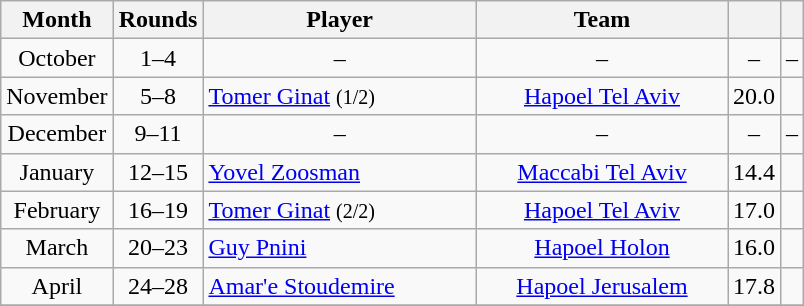<table class="wikitable" style="text-align: center;">
<tr>
<th style="text-align:center;">Month</th>
<th style="text-align:center;">Rounds</th>
<th style="text-align:center;width:175px;">Player</th>
<th style="text-align:center;width:160px;">Team</th>
<th><a href='#'></a></th>
<th style="text-align:center;"></th>
</tr>
<tr>
<td>October</td>
<td>1–4</td>
<td>–</td>
<td>–</td>
<td>–</td>
<td>–</td>
</tr>
<tr>
<td>November</td>
<td>5–8</td>
<td align="left"> <a href='#'>Tomer Ginat</a> <small>(1/2)</small></td>
<td><a href='#'>Hapoel Tel Aviv</a></td>
<td>20.0</td>
<td></td>
</tr>
<tr>
<td>December</td>
<td>9–11</td>
<td>–</td>
<td>–</td>
<td>–</td>
<td>–</td>
</tr>
<tr>
<td>January</td>
<td>12–15</td>
<td align="left"> <a href='#'>Yovel Zoosman</a></td>
<td><a href='#'>Maccabi Tel Aviv</a></td>
<td>14.4</td>
<td></td>
</tr>
<tr>
<td>February</td>
<td>16–19</td>
<td align="left"> <a href='#'>Tomer Ginat</a> <small>(2/2)</small></td>
<td><a href='#'>Hapoel Tel Aviv</a></td>
<td>17.0</td>
<td></td>
</tr>
<tr>
<td>March</td>
<td>20–23</td>
<td align="left"> <a href='#'>Guy Pnini</a></td>
<td><a href='#'>Hapoel Holon</a></td>
<td>16.0</td>
<td></td>
</tr>
<tr>
<td>April</td>
<td>24–28</td>
<td align="left"> <a href='#'>Amar'e Stoudemire</a></td>
<td><a href='#'>Hapoel Jerusalem</a></td>
<td>17.8</td>
<td></td>
</tr>
<tr>
</tr>
</table>
